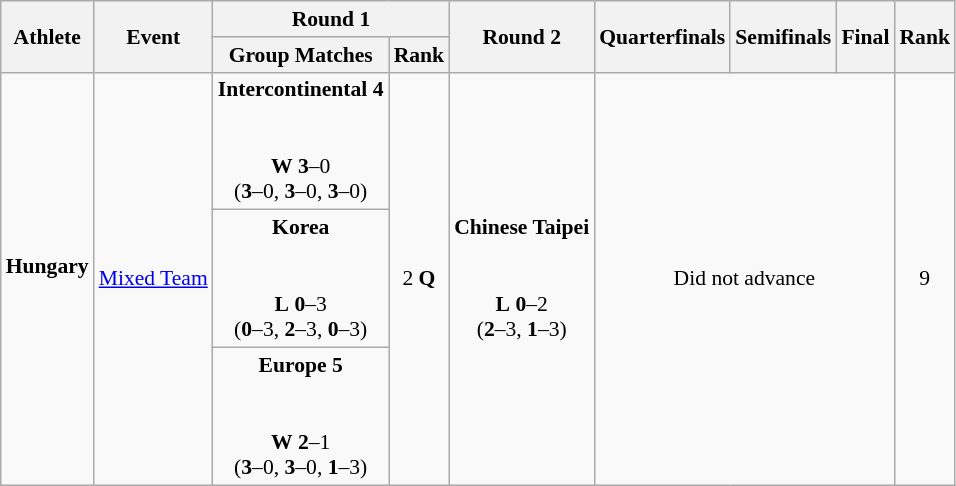<table class="wikitable" border="1" style="font-size:90%">
<tr>
<th rowspan=2>Athlete</th>
<th rowspan=2>Event</th>
<th colspan=2>Round 1</th>
<th rowspan=2>Round 2</th>
<th rowspan=2>Quarterfinals</th>
<th rowspan=2>Semifinals</th>
<th rowspan=2>Final</th>
<th rowspan=2>Rank</th>
</tr>
<tr>
<th>Group Matches</th>
<th>Rank</th>
</tr>
<tr>
<td rowspan=3><strong>Hungary</strong><br><br></td>
<td rowspan=3><a href='#'>Mixed Team</a></td>
<td align=center><strong>Intercontinental 4</strong><br><br><br> <strong>W</strong> <strong>3</strong>–0 <br> (<strong>3</strong>–0, <strong>3</strong>–0, <strong>3</strong>–0)</td>
<td rowspan=3 align=center>2 <strong>Q</strong></td>
<td align=center rowspan=3><strong>Chinese Taipei</strong><br><br><br> <strong>L</strong> <strong>0</strong>–2 <br> (<strong>2</strong>–3, <strong>1</strong>–3)</td>
<td rowspan=3 colspan=3 align=center>Did not advance</td>
<td rowspan=3 align=center>9</td>
</tr>
<tr>
<td align=center><strong>Korea</strong><br><br><br> <strong>L</strong> <strong>0</strong>–3 <br> (<strong>0</strong>–3, <strong>2</strong>–3, <strong>0</strong>–3)</td>
</tr>
<tr>
<td align=center><strong>Europe 5</strong><br><br><br> <strong>W</strong> <strong>2</strong>–1 <br> (<strong>3</strong>–0, <strong>3</strong>–0, <strong>1</strong>–3)</td>
</tr>
</table>
